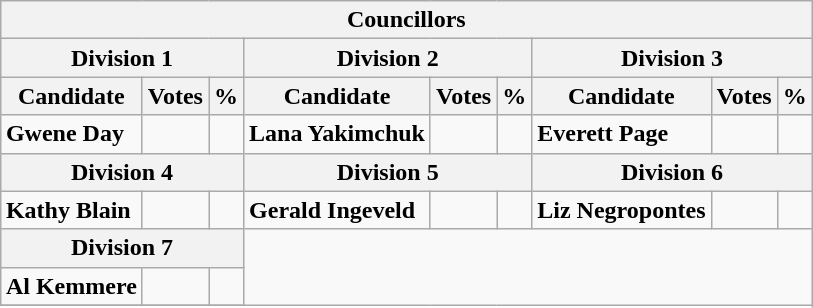<table class="wikitable collapsible collapsed" align="right">
<tr>
<th colspan=9>Councillors</th>
</tr>
<tr>
<th colspan=3>Division 1</th>
<th colspan=3>Division 2</th>
<th colspan=3>Division 3</th>
</tr>
<tr>
<th>Candidate</th>
<th>Votes</th>
<th>%</th>
<th>Candidate</th>
<th>Votes</th>
<th>%</th>
<th>Candidate</th>
<th>Votes</th>
<th>%</th>
</tr>
<tr>
<td><strong>Gwene Day</strong></td>
<td></td>
<td></td>
<td><strong>Lana Yakimchuk</strong></td>
<td></td>
<td></td>
<td><strong>Everett Page</strong></td>
<td></td>
<td></td>
</tr>
<tr>
<th colspan=3>Division 4</th>
<th colspan=3>Division 5</th>
<th colspan=3>Division 6</th>
</tr>
<tr>
<td><strong>Kathy Blain</strong></td>
<td></td>
<td></td>
<td><strong>Gerald Ingeveld</strong></td>
<td></td>
<td></td>
<td><strong>Liz Negropontes</strong></td>
<td></td>
<td></td>
</tr>
<tr>
<th colspan=3>Division 7</th>
</tr>
<tr>
<td><strong>Al Kemmere</strong></td>
<td></td>
<td></td>
</tr>
<tr>
</tr>
</table>
